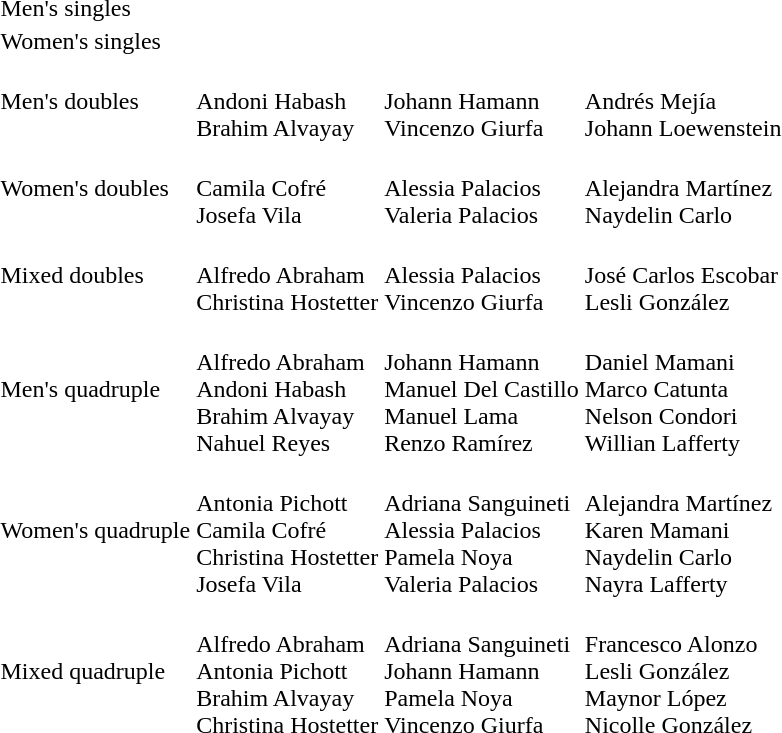<table>
<tr>
<td>Men's singles</td>
<td></td>
<td></td>
<td></td>
</tr>
<tr>
<td>Women's singles</td>
<td></td>
<td></td>
<td></td>
</tr>
<tr>
<td>Men's doubles</td>
<td><br>Andoni Habash<br>Brahim Alvayay</td>
<td><br>Johann Hamann<br>Vincenzo Giurfa</td>
<td><br>Andrés Mejía<br>Johann Loewenstein</td>
</tr>
<tr>
<td>Women's doubles</td>
<td><br>Camila Cofré<br>Josefa Vila</td>
<td><br>Alessia Palacios<br>Valeria Palacios</td>
<td><br>Alejandra Martínez<br>Naydelin Carlo</td>
</tr>
<tr>
<td>Mixed doubles</td>
<td><br>Alfredo Abraham<br>Christina Hostetter</td>
<td><br>Alessia Palacios<br>Vincenzo Giurfa</td>
<td><br>José Carlos Escobar<br>Lesli González</td>
</tr>
<tr>
<td>Men's quadruple</td>
<td><br>Alfredo Abraham<br>Andoni Habash<br>Brahim Alvayay<br>Nahuel Reyes</td>
<td><br>Johann Hamann<br>Manuel Del Castillo<br>Manuel Lama<br>Renzo Ramírez</td>
<td><br>Daniel Mamani<br>Marco Catunta<br>Nelson Condori<br>Willian Lafferty</td>
</tr>
<tr>
<td>Women's quadruple</td>
<td><br>Antonia Pichott<br>Camila Cofré<br>Christina Hostetter<br>Josefa Vila</td>
<td><br>Adriana Sanguineti<br>Alessia Palacios<br>Pamela Noya<br>Valeria Palacios</td>
<td><br>Alejandra Martínez<br>Karen Mamani<br>Naydelin Carlo<br>Nayra Lafferty</td>
</tr>
<tr>
<td>Mixed quadruple</td>
<td><br>Alfredo Abraham<br>Antonia Pichott<br>Brahim Alvayay<br>Christina Hostetter</td>
<td><br>Adriana Sanguineti<br>Johann Hamann<br>Pamela Noya<br>Vincenzo Giurfa</td>
<td><br>Francesco Alonzo<br>Lesli González<br>Maynor López<br>Nicolle González</td>
</tr>
<tr>
</tr>
</table>
